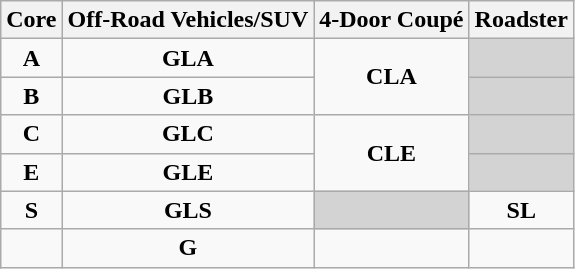<table class="wikitable" style="text-align:center;">
<tr>
<th>Core</th>
<th>Off-Road Vehicles/SUV</th>
<th>4-Door Coupé</th>
<th>Roadster</th>
</tr>
<tr>
<td><strong>A</strong></td>
<td><strong>GLA</strong></td>
<td rowspan="2"><strong>CLA</strong></td>
<td style="background:#d3d3d3;"></td>
</tr>
<tr>
<td><strong>B</strong></td>
<td><strong>GLB</strong></td>
<td style="background:#d3d3d3;"></td>
</tr>
<tr>
<td><strong>C</strong></td>
<td><strong>GLC</strong></td>
<td rowspan="2"><strong>CLE</strong></td>
<td style="background:#d3d3d3;"></td>
</tr>
<tr>
<td><strong>E</strong></td>
<td><strong>GLE</strong></td>
<td style="background:#d3d3d3;"></td>
</tr>
<tr>
<td><strong>S</strong></td>
<td><strong>GLS</strong></td>
<td style="background:#d3d3d3;"></td>
<td><strong>SL</strong></td>
</tr>
<tr>
<td></td>
<td><strong>G</strong></td>
<td></td>
<td></td>
</tr>
</table>
